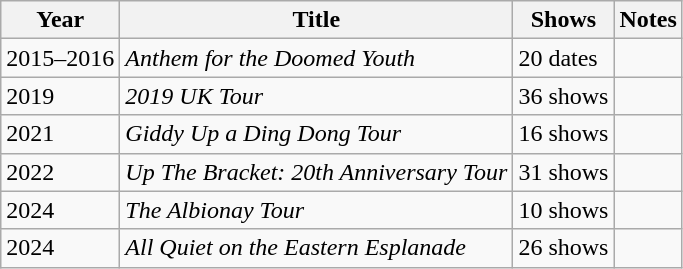<table class="wikitable sortable">
<tr>
<th>Year</th>
<th>Title</th>
<th>Shows</th>
<th>Notes</th>
</tr>
<tr>
<td>2015–2016</td>
<td><em>Anthem for the Doomed Youth</em></td>
<td>20 dates</td>
<td></td>
</tr>
<tr>
<td>2019</td>
<td><em>2019 UK Tour</em></td>
<td>36 shows</td>
<td></td>
</tr>
<tr>
<td>2021</td>
<td><em>Giddy Up a Ding Dong Tour</em></td>
<td>16 shows</td>
<td></td>
</tr>
<tr>
<td>2022</td>
<td><em>Up The Bracket: 20th Anniversary Tour</em></td>
<td>31 shows</td>
<td></td>
</tr>
<tr>
<td>2024</td>
<td><em>The Albionay Tour</em></td>
<td>10 shows</td>
<td></td>
</tr>
<tr>
<td>2024</td>
<td><em>All Quiet on the Eastern Esplanade</em></td>
<td>26 shows</td>
<td></td>
</tr>
</table>
